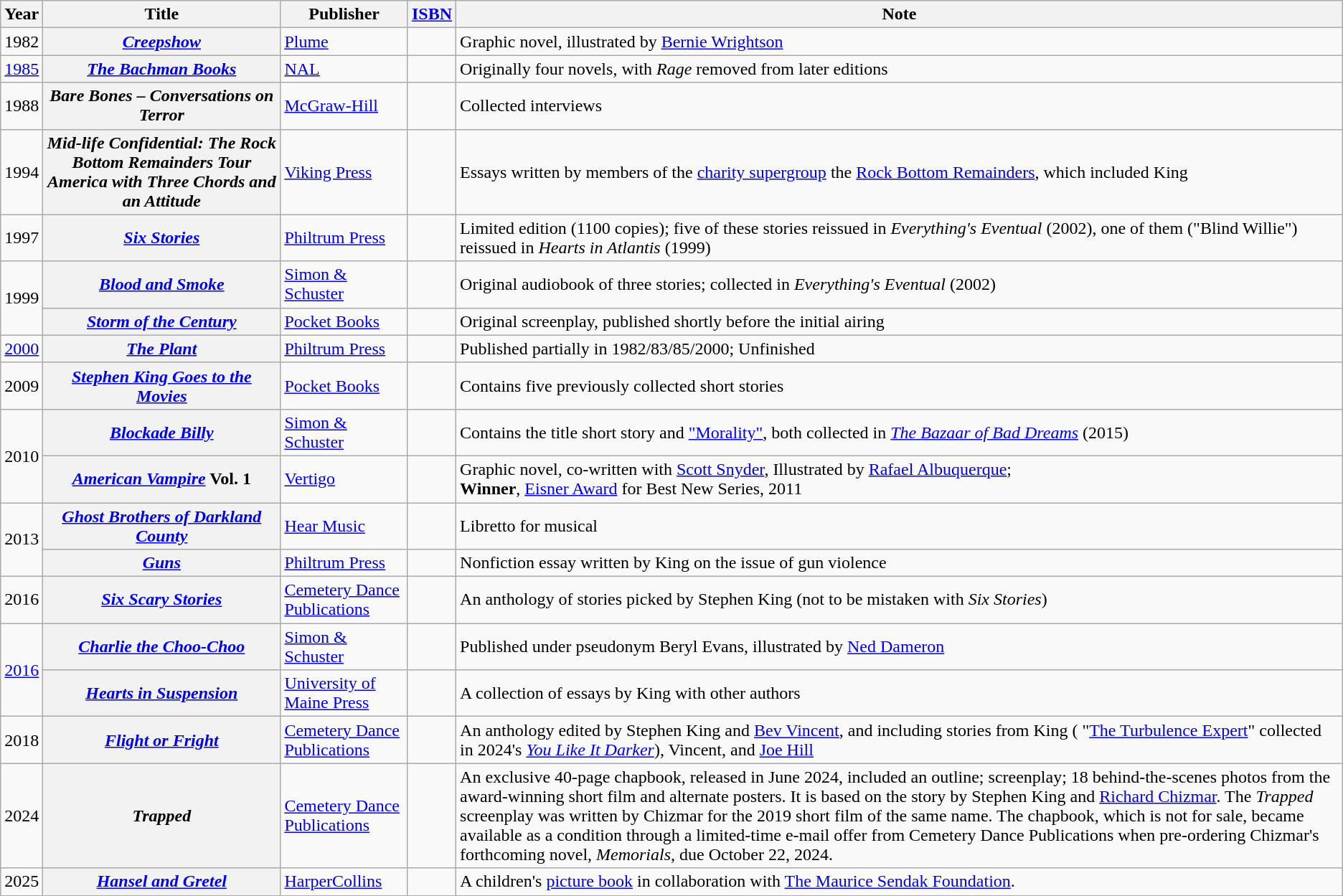<table class="wikitable sortable plainrowheaders">
<tr>
<th scope="row">Year</th>
<th scope="row">Title</th>
<th scope="row">Publisher</th>
<th scope="row"><a href='#'>ISBN</a></th>
<th scope="row">Note</th>
</tr>
<tr>
<td>1982</td>
<th scope="row"><em><a href='#'>Creepshow</a></em></th>
<td><a href='#'>Plume</a></td>
<td></td>
<td>Graphic novel, illustrated by <a href='#'>Bernie Wrightson</a></td>
</tr>
<tr>
<td><a href='#'>1985</a></td>
<th scope="row"><em><a href='#'>The Bachman Books</a></em></th>
<td><a href='#'>NAL</a></td>
<td></td>
<td>Originally four novels, with <em>Rage</em> removed from later editions</td>
</tr>
<tr>
<td>1988</td>
<th scope="row"><em>Bare Bones – Conversations on Terror</em></th>
<td><a href='#'>McGraw-Hill</a></td>
<td></td>
<td>Collected interviews</td>
</tr>
<tr>
<td>1994</td>
<th scope="row"><em>Mid-life Confidential: The Rock Bottom Remainders Tour America with Three Chords and an Attitude</em></th>
<td><a href='#'>Viking Press</a></td>
<td></td>
<td>Essays written by members of the <a href='#'>charity supergroup</a> the <a href='#'>Rock Bottom Remainders</a>, which included King</td>
</tr>
<tr>
<td>1997</td>
<th scope="row"><em><a href='#'>Six Stories</a></em></th>
<td><a href='#'>Philtrum Press</a></td>
<td></td>
<td>Limited edition (1100 copies); five of these stories reissued in <em>Everything's Eventual</em> (2002), one of them ("Blind Willie") reissued in <em>Hearts in Atlantis</em> (1999)</td>
</tr>
<tr>
<td rowspan="2">1999</td>
<th scope="row"><em><a href='#'>Blood and Smoke</a></em></th>
<td><a href='#'>Simon & Schuster</a></td>
<td></td>
<td>Original audiobook of three stories; collected in <em>Everything's Eventual</em> (2002)</td>
</tr>
<tr>
<th scope="row"><em><a href='#'>Storm of the Century</a></em></th>
<td><a href='#'>Pocket Books</a></td>
<td></td>
<td>Original screenplay, published shortly before the initial airing</td>
</tr>
<tr>
<td><a href='#'>2000</a></td>
<th scope="row"><em><a href='#'>The Plant</a></em></th>
<td><a href='#'>Philtrum Press</a></td>
<td></td>
<td>Published partially in 1982/83/85/2000; Unfinished</td>
</tr>
<tr>
<td>2009</td>
<th scope="row"><em><a href='#'>Stephen King Goes to the Movies</a></em></th>
<td><a href='#'>Pocket Books</a></td>
<td></td>
<td>Contains five previously collected short stories</td>
</tr>
<tr>
<td rowspan="2">2010</td>
<th scope="row"><em><a href='#'>Blockade Billy</a></em></th>
<td><a href='#'>Simon & Schuster</a></td>
<td></td>
<td>Contains the title short story and <a href='#'>"Morality"</a>, both collected in <em><a href='#'>The Bazaar of Bad Dreams</a></em> (2015)</td>
</tr>
<tr>
<th scope="row"><em><a href='#'>American Vampire</a></em> Vol. 1</th>
<td><a href='#'>Vertigo</a></td>
<td></td>
<td>Graphic novel, co-written with <a href='#'>Scott Snyder</a>, Illustrated by <a href='#'>Rafael Albuquerque</a>;<br><strong>Winner</strong>, <a href='#'>Eisner Award</a> for Best New Series, 2011</td>
</tr>
<tr>
<td rowspan="2">2013</td>
<th scope="row"><em><a href='#'>Ghost Brothers of Darkland County</a></em></th>
<td><a href='#'>Hear Music</a></td>
<td></td>
<td>Libretto for musical</td>
</tr>
<tr>
<th scope="row"><em><a href='#'>Guns</a></em></th>
<td><a href='#'>Philtrum Press</a></td>
<td></td>
<td>Nonfiction essay written by King on the issue of gun violence</td>
</tr>
<tr>
<td>2016</td>
<th scope="row"><em><a href='#'>Six Scary Stories</a></em></th>
<td><a href='#'>Cemetery Dance Publications</a></td>
<td></td>
<td>An anthology of stories picked by Stephen King (not to be mistaken with <em>Six Stories</em>)</td>
</tr>
<tr>
<td rowspan="2"><a href='#'>2016</a></td>
<th scope="row"><em><a href='#'>Charlie the Choo-Choo</a></em></th>
<td><a href='#'>Simon & Schuster</a></td>
<td></td>
<td>Published under pseudonym Beryl Evans, illustrated by <a href='#'>Ned Dameron</a></td>
</tr>
<tr>
<th scope="row"><em><a href='#'>Hearts in Suspension</a></em></th>
<td><a href='#'>University of Maine Press</a></td>
<td></td>
<td>A collection of essays by King with other authors</td>
</tr>
<tr>
<td>2018</td>
<th scope="row"><em><a href='#'>Flight or Fright</a></em></th>
<td><a href='#'>Cemetery Dance Publications</a></td>
<td></td>
<td>An anthology edited by Stephen King and <a href='#'>Bev Vincent</a>, and including stories from King ( "<a href='#'>The Turbulence Expert</a>" collected in 2024's  <em><a href='#'>You Like It Darker</a></em>), Vincent, and <a href='#'>Joe Hill</a></td>
</tr>
<tr>
<td>2024</td>
<th scope="row"><em>Trapped</em></th>
<td><a href='#'>Cemetery Dance Publications</a></td>
<td></td>
<td>An exclusive 40-page chapbook, released in June 2024, included an outline; screenplay; 18 behind-the-scenes photos from the award-winning short film and alternate posters. It is based on the story by Stephen King and <a href='#'>Richard Chizmar</a>. The <em>Trapped</em> screenplay was written by Chizmar for the 2019 short film of the same name. The chapbook, which is not for sale, became available as a condition through a limited-time e-mail offer from Cemetery Dance Publications when pre-ordering Chizmar's forthcoming novel, <em>Memorials</em>, due October 22, 2024.</td>
</tr>
<tr>
<td>2025</td>
<th scope="row"><em><a href='#'>Hansel and Gretel</a></em></th>
<td><a href='#'>HarperCollins</a></td>
<td></td>
<td>A children's <a href='#'>picture book</a> in collaboration with <a href='#'>The Maurice Sendak Foundation</a>.</td>
</tr>
</table>
